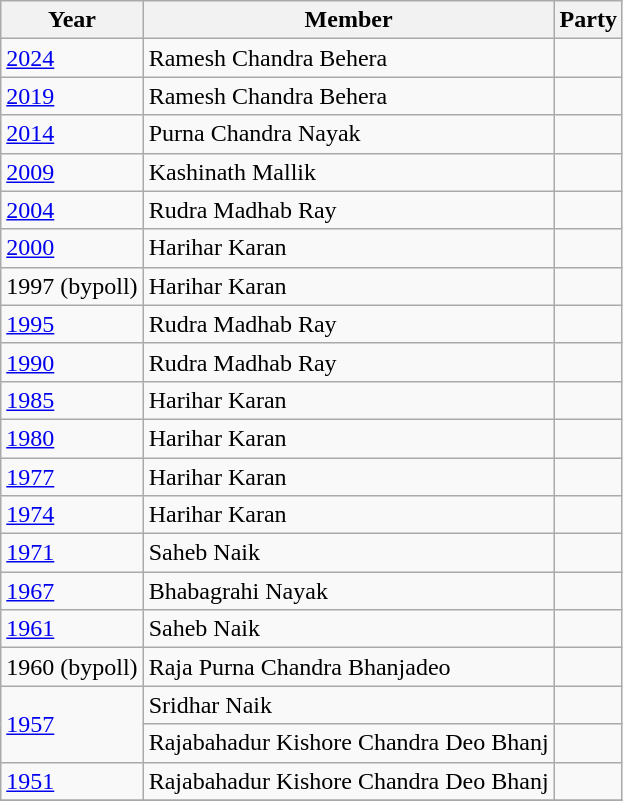<table class="wikitable sortable">
<tr>
<th>Year</th>
<th>Member</th>
<th colspan=2>Party</th>
</tr>
<tr>
<td><a href='#'>2024</a></td>
<td>Ramesh Chandra Behera</td>
<td></td>
</tr>
<tr>
<td><a href='#'>2019</a></td>
<td>Ramesh Chandra Behera</td>
<td></td>
</tr>
<tr>
<td><a href='#'>2014</a></td>
<td>Purna Chandra Nayak</td>
<td></td>
</tr>
<tr>
<td><a href='#'>2009</a></td>
<td>Kashinath Mallik</td>
<td></td>
</tr>
<tr>
<td><a href='#'>2004</a></td>
<td>Rudra Madhab Ray</td>
<td></td>
</tr>
<tr>
<td><a href='#'>2000</a></td>
<td>Harihar Karan</td>
<td></td>
</tr>
<tr>
<td>1997 (bypoll)</td>
<td>Harihar Karan</td>
<td></td>
</tr>
<tr>
<td><a href='#'>1995</a></td>
<td>Rudra Madhab Ray</td>
<td></td>
</tr>
<tr>
<td><a href='#'>1990</a></td>
<td>Rudra Madhab Ray</td>
<td></td>
</tr>
<tr>
<td><a href='#'>1985</a></td>
<td>Harihar Karan</td>
<td></td>
</tr>
<tr>
<td><a href='#'>1980</a></td>
<td>Harihar Karan</td>
<td></td>
</tr>
<tr>
<td><a href='#'>1977</a></td>
<td>Harihar Karan</td>
<td></td>
</tr>
<tr>
<td><a href='#'>1974</a></td>
<td>Harihar Karan</td>
<td></td>
</tr>
<tr>
<td><a href='#'>1971</a></td>
<td>Saheb Naik</td>
<td></td>
</tr>
<tr>
<td><a href='#'>1967</a></td>
<td>Bhabagrahi Nayak</td>
<td></td>
</tr>
<tr>
<td><a href='#'>1961</a></td>
<td>Saheb Naik</td>
<td></td>
</tr>
<tr>
<td>1960 (bypoll)</td>
<td>Raja Purna Chandra Bhanjadeo</td>
<td></td>
</tr>
<tr>
<td rowspan="2"><a href='#'>1957</a></td>
<td>Sridhar Naik</td>
<td></td>
</tr>
<tr>
<td>Rajabahadur Kishore Chandra Deo Bhanj</td>
<td></td>
</tr>
<tr>
<td><a href='#'>1951</a></td>
<td>Rajabahadur Kishore Chandra Deo Bhanj</td>
<td></td>
</tr>
<tr>
</tr>
</table>
